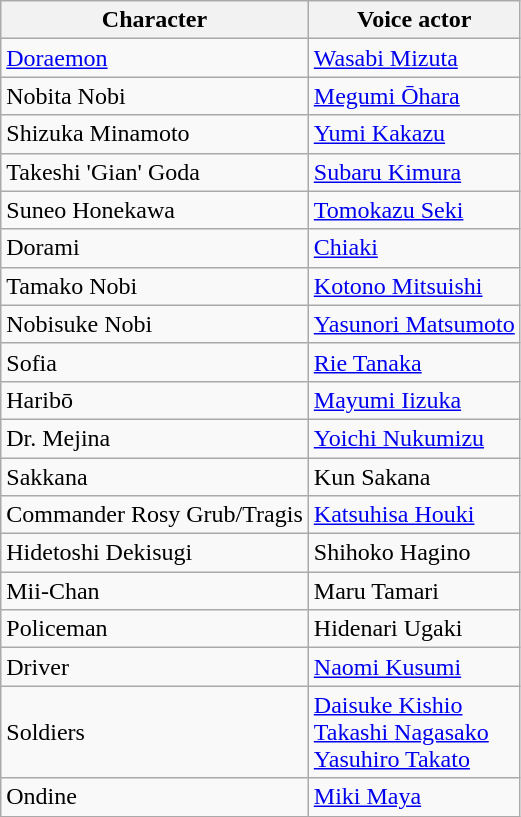<table class = "wikitable">
<tr>
<th>Character</th>
<th>Voice actor</th>
</tr>
<tr>
<td><a href='#'>Doraemon</a></td>
<td><a href='#'>Wasabi Mizuta</a></td>
</tr>
<tr>
<td>Nobita Nobi</td>
<td><a href='#'>Megumi Ōhara</a></td>
</tr>
<tr>
<td>Shizuka Minamoto</td>
<td><a href='#'>Yumi Kakazu</a></td>
</tr>
<tr>
<td>Takeshi 'Gian' Goda</td>
<td><a href='#'>Subaru Kimura</a></td>
</tr>
<tr>
<td>Suneo Honekawa</td>
<td><a href='#'>Tomokazu Seki</a></td>
</tr>
<tr>
<td>Dorami</td>
<td><a href='#'>Chiaki</a></td>
</tr>
<tr>
<td>Tamako Nobi</td>
<td><a href='#'>Kotono Mitsuishi</a></td>
</tr>
<tr>
<td>Nobisuke Nobi</td>
<td><a href='#'>Yasunori Matsumoto</a></td>
</tr>
<tr>
<td>Sofia</td>
<td><a href='#'>Rie Tanaka</a></td>
</tr>
<tr>
<td>Haribō</td>
<td><a href='#'>Mayumi Iizuka</a></td>
</tr>
<tr>
<td>Dr. Mejina</td>
<td><a href='#'>Yoichi Nukumizu</a></td>
</tr>
<tr>
<td>Sakkana</td>
<td>Kun Sakana</td>
</tr>
<tr>
<td>Commander Rosy Grub/Tragis</td>
<td><a href='#'>Katsuhisa Houki</a></td>
</tr>
<tr>
<td>Hidetoshi Dekisugi</td>
<td>Shihoko Hagino</td>
</tr>
<tr>
<td>Mii-Chan</td>
<td>Maru Tamari</td>
</tr>
<tr>
<td>Policeman</td>
<td>Hidenari Ugaki</td>
</tr>
<tr>
<td>Driver</td>
<td><a href='#'>Naomi Kusumi</a></td>
</tr>
<tr>
<td>Soldiers</td>
<td><a href='#'>Daisuke Kishio</a><br><a href='#'>Takashi Nagasako</a><br><a href='#'>Yasuhiro Takato</a></td>
</tr>
<tr>
<td>Ondine</td>
<td><a href='#'>Miki Maya</a></td>
</tr>
</table>
